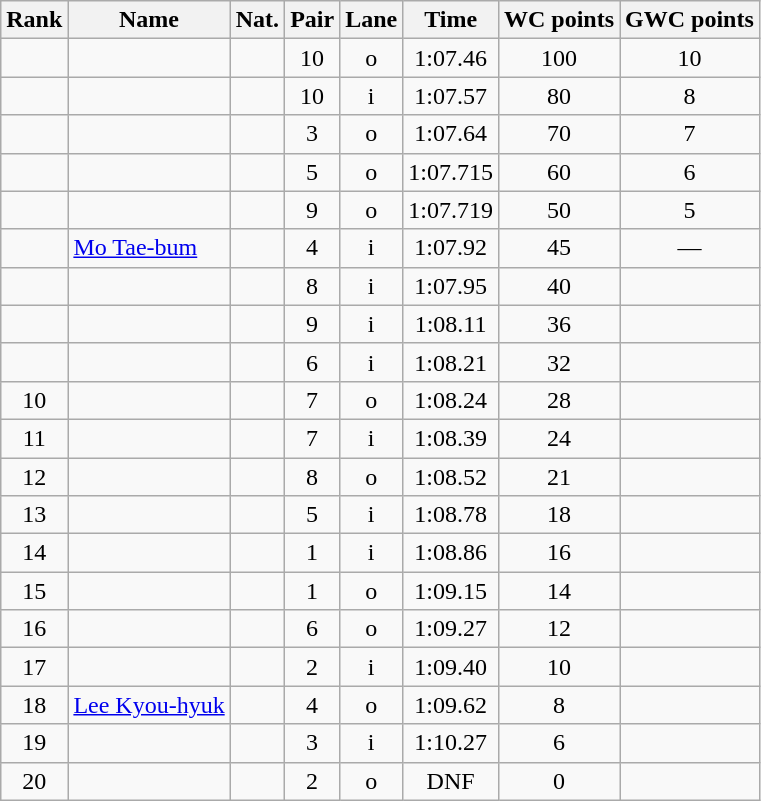<table class="wikitable sortable" style="text-align:center">
<tr>
<th>Rank</th>
<th>Name</th>
<th>Nat.</th>
<th>Pair</th>
<th>Lane</th>
<th>Time</th>
<th>WC points</th>
<th>GWC points</th>
</tr>
<tr>
<td></td>
<td align=left></td>
<td></td>
<td>10</td>
<td>o</td>
<td>1:07.46</td>
<td>100</td>
<td>10</td>
</tr>
<tr>
<td></td>
<td align=left></td>
<td></td>
<td>10</td>
<td>i</td>
<td>1:07.57</td>
<td>80</td>
<td>8</td>
</tr>
<tr>
<td></td>
<td align=left></td>
<td></td>
<td>3</td>
<td>o</td>
<td>1:07.64</td>
<td>70</td>
<td>7</td>
</tr>
<tr>
<td></td>
<td align=left></td>
<td></td>
<td>5</td>
<td>o</td>
<td>1:07.715</td>
<td>60</td>
<td>6</td>
</tr>
<tr>
<td></td>
<td align=left></td>
<td></td>
<td>9</td>
<td>o</td>
<td>1:07.719</td>
<td>50</td>
<td>5</td>
</tr>
<tr>
<td></td>
<td align=left><a href='#'>Mo Tae-bum</a></td>
<td></td>
<td>4</td>
<td>i</td>
<td>1:07.92</td>
<td>45</td>
<td>—</td>
</tr>
<tr>
<td></td>
<td align=left></td>
<td></td>
<td>8</td>
<td>i</td>
<td>1:07.95</td>
<td>40</td>
<td></td>
</tr>
<tr>
<td></td>
<td align=left></td>
<td></td>
<td>9</td>
<td>i</td>
<td>1:08.11</td>
<td>36</td>
<td></td>
</tr>
<tr>
<td></td>
<td align=left></td>
<td></td>
<td>6</td>
<td>i</td>
<td>1:08.21</td>
<td>32</td>
<td></td>
</tr>
<tr>
<td>10</td>
<td align=left></td>
<td></td>
<td>7</td>
<td>o</td>
<td>1:08.24</td>
<td>28</td>
<td></td>
</tr>
<tr>
<td>11</td>
<td align=left></td>
<td></td>
<td>7</td>
<td>i</td>
<td>1:08.39</td>
<td>24</td>
<td></td>
</tr>
<tr>
<td>12</td>
<td align=left></td>
<td></td>
<td>8</td>
<td>o</td>
<td>1:08.52</td>
<td>21</td>
<td></td>
</tr>
<tr>
<td>13</td>
<td align=left></td>
<td></td>
<td>5</td>
<td>i</td>
<td>1:08.78</td>
<td>18</td>
<td></td>
</tr>
<tr>
<td>14</td>
<td align=left></td>
<td></td>
<td>1</td>
<td>i</td>
<td>1:08.86</td>
<td>16</td>
<td></td>
</tr>
<tr>
<td>15</td>
<td align=left></td>
<td></td>
<td>1</td>
<td>o</td>
<td>1:09.15</td>
<td>14</td>
<td></td>
</tr>
<tr>
<td>16</td>
<td align=left></td>
<td></td>
<td>6</td>
<td>o</td>
<td>1:09.27</td>
<td>12</td>
<td></td>
</tr>
<tr>
<td>17</td>
<td align=left></td>
<td></td>
<td>2</td>
<td>i</td>
<td>1:09.40</td>
<td>10</td>
<td></td>
</tr>
<tr>
<td>18</td>
<td align=left><a href='#'>Lee Kyou-hyuk</a></td>
<td></td>
<td>4</td>
<td>o</td>
<td>1:09.62</td>
<td>8</td>
<td></td>
</tr>
<tr>
<td>19</td>
<td align=left></td>
<td></td>
<td>3</td>
<td>i</td>
<td>1:10.27</td>
<td>6</td>
<td></td>
</tr>
<tr>
<td>20</td>
<td align=left></td>
<td></td>
<td>2</td>
<td>o</td>
<td>DNF</td>
<td>0</td>
<td></td>
</tr>
</table>
